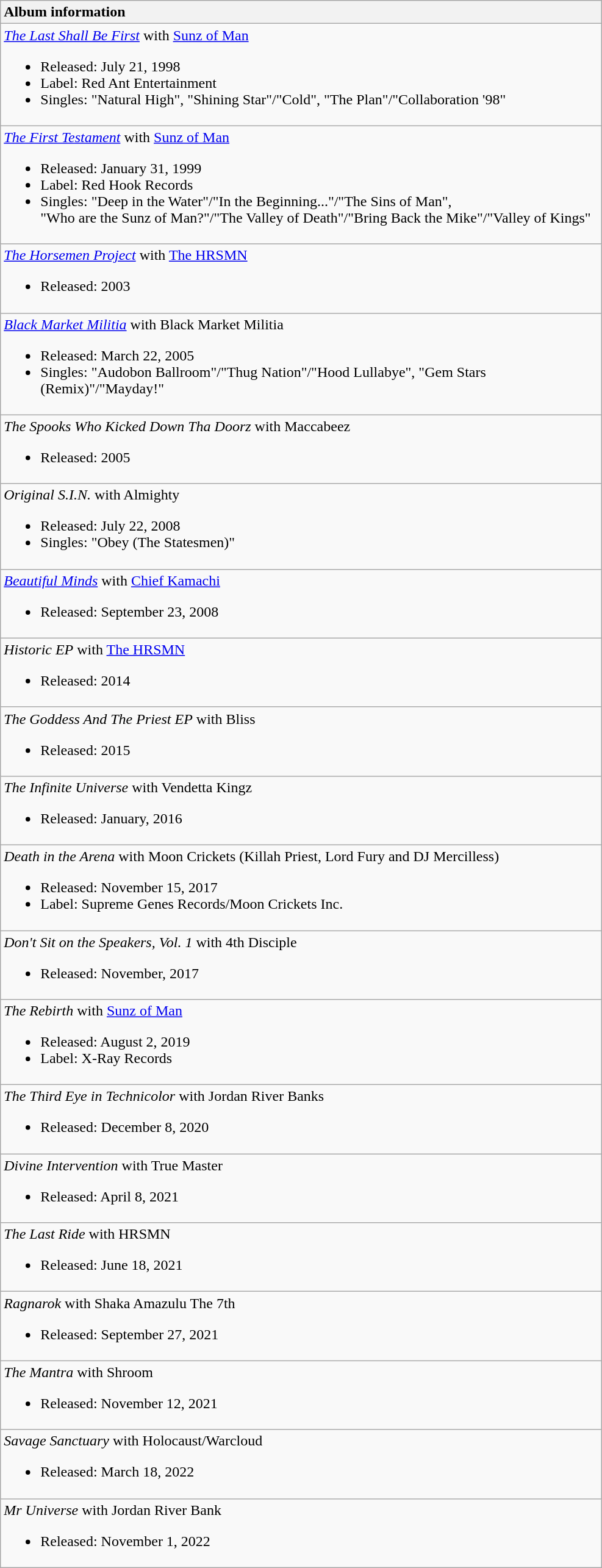<table class="wikitable">
<tr>
<th style="text-align:left; width:650px;">Album information</th>
</tr>
<tr>
<td align="left"><em><a href='#'>The Last Shall Be First</a></em> with <a href='#'>Sunz of Man</a><br><ul><li>Released: July 21, 1998</li><li>Label: Red Ant Entertainment</li><li>Singles: "Natural High", "Shining Star"/"Cold", "The Plan"/"Collaboration '98"</li></ul></td>
</tr>
<tr>
<td align="left"><em><a href='#'>The First Testament</a></em> with <a href='#'>Sunz of Man</a><br><ul><li>Released: January 31, 1999</li><li>Label: Red Hook Records</li><li>Singles: "Deep in the Water"/"In the Beginning..."/"The Sins of Man",<br>"Who are the Sunz of Man?"/"The Valley of Death"/"Bring Back the Mike"/"Valley of Kings"</li></ul></td>
</tr>
<tr>
<td align="left"><em><a href='#'>The Horsemen Project</a></em> with <a href='#'>The HRSMN</a><br><ul><li>Released: 2003</li></ul></td>
</tr>
<tr>
<td align="left"><em><a href='#'>Black Market Militia</a></em> with Black Market Militia<br><ul><li>Released: March 22, 2005</li><li>Singles: "Audobon Ballroom"/"Thug Nation"/"Hood Lullabye", "Gem Stars (Remix)"/"Mayday!"</li></ul></td>
</tr>
<tr>
<td><em>The Spooks Who Kicked Down Tha Doorz</em> with Maccabeez<br><ul><li>Released: 2005</li></ul></td>
</tr>
<tr>
<td align="left"><em>Original S.I.N.</em> with Almighty<br><ul><li>Released: July 22, 2008</li><li>Singles: "Obey (The Statesmen)"</li></ul></td>
</tr>
<tr>
<td align="left"><em><a href='#'>Beautiful Minds</a></em> with <a href='#'>Chief Kamachi</a> <br><ul><li>Released: September 23, 2008</li></ul></td>
</tr>
<tr>
<td align="left"><em>Historic EP</em> with <a href='#'>The HRSMN</a><br><ul><li>Released: 2014</li></ul></td>
</tr>
<tr>
<td align="left"><em>The Goddess And The Priest EP</em> with Bliss<br><ul><li>Released: 2015</li></ul></td>
</tr>
<tr>
<td align="left"><em>The Infinite Universe</em> with Vendetta Kingz<br><ul><li>Released: January, 2016</li></ul></td>
</tr>
<tr>
<td align="left"><em>Death in the Arena</em> with Moon Crickets (Killah Priest, Lord Fury and DJ Mercilless)<br><ul><li>Released: November 15, 2017</li><li>Label: Supreme Genes Records/Moon Crickets Inc.</li></ul></td>
</tr>
<tr>
<td align="left"><em>Don't Sit on the Speakers, Vol. 1</em> with 4th Disciple<br><ul><li>Released: November, 2017</li></ul></td>
</tr>
<tr>
<td><em>The Rebirth</em> with <a href='#'>Sunz of Man</a><br><ul><li>Released: August 2, 2019</li><li>Label: X-Ray Records</li></ul></td>
</tr>
<tr>
<td align="left"><em>The Third Eye in Technicolor</em> with Jordan River Banks<br><ul><li>Released: December 8, 2020</li></ul></td>
</tr>
<tr>
<td><em>Divine Intervention</em> with True Master<br><ul><li>Released: April 8, 2021</li></ul></td>
</tr>
<tr>
<td><em>The Last Ride</em> with HRSMN<br><ul><li>Released: June 18, 2021</li></ul></td>
</tr>
<tr>
<td><em>Ragnarok</em> with Shaka Amazulu The 7th<br><ul><li>Released: September 27, 2021</li></ul></td>
</tr>
<tr>
<td><em>The Mantra</em> with Shroom<br><ul><li>Released: November 12, 2021</li></ul></td>
</tr>
<tr>
<td><em>Savage Sanctuary</em> with Holocaust/Warcloud<br><ul><li>Released: March 18, 2022</li></ul></td>
</tr>
<tr>
<td><em>Mr Universe</em> with Jordan River Bank<br><ul><li>Released: November 1, 2022</li></ul></td>
</tr>
</table>
